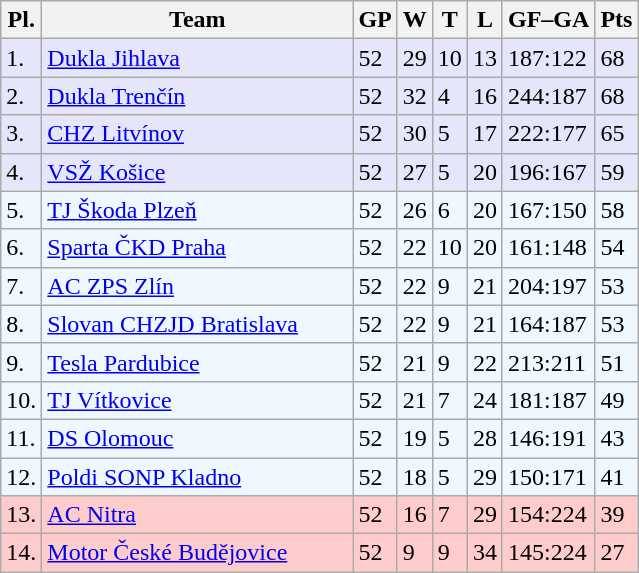<table class="wikitable">
<tr>
<th>Pl.</th>
<th width="200">Team</th>
<th>GP</th>
<th>W</th>
<th>T</th>
<th>L</th>
<th>GF–GA</th>
<th>Pts</th>
</tr>
<tr bgcolor="#e6e6fa">
<td>1.</td>
<td><a href='#'>Dukla Jihlava</a></td>
<td>52</td>
<td>29</td>
<td>10</td>
<td>13</td>
<td>187:122</td>
<td>68</td>
</tr>
<tr bgcolor="#e6e6fa">
<td>2.</td>
<td><a href='#'>Dukla Trenčín</a></td>
<td>52</td>
<td>32</td>
<td>4</td>
<td>16</td>
<td>244:187</td>
<td>68</td>
</tr>
<tr bgcolor="#e6e6fa">
<td>3.</td>
<td><a href='#'>CHZ Litvínov</a></td>
<td>52</td>
<td>30</td>
<td>5</td>
<td>17</td>
<td>222:177</td>
<td>65</td>
</tr>
<tr bgcolor="#e6e6fa">
<td>4.</td>
<td><a href='#'>VSŽ Košice</a></td>
<td>52</td>
<td>27</td>
<td>5</td>
<td>20</td>
<td>196:167</td>
<td>59</td>
</tr>
<tr bgcolor="#f0f8ff">
<td>5.</td>
<td><a href='#'>TJ Škoda Plzeň</a></td>
<td>52</td>
<td>26</td>
<td>6</td>
<td>20</td>
<td>167:150</td>
<td>58</td>
</tr>
<tr bgcolor="#f0f8ff">
<td>6.</td>
<td><a href='#'>Sparta ČKD Praha</a></td>
<td>52</td>
<td>22</td>
<td>10</td>
<td>20</td>
<td>161:148</td>
<td>54</td>
</tr>
<tr bgcolor="#f0f8ff">
<td>7.</td>
<td><a href='#'>AC ZPS Zlín</a></td>
<td>52</td>
<td>22</td>
<td>9</td>
<td>21</td>
<td>204:197</td>
<td>53</td>
</tr>
<tr bgcolor="#f0f8ff">
<td>8.</td>
<td><a href='#'>Slovan CHZJD Bratislava</a></td>
<td>52</td>
<td>22</td>
<td>9</td>
<td>21</td>
<td>164:187</td>
<td>53</td>
</tr>
<tr bgcolor="#f0f8ff">
<td>9.</td>
<td><a href='#'>Tesla Pardubice</a></td>
<td>52</td>
<td>21</td>
<td>9</td>
<td>22</td>
<td>213:211</td>
<td>51</td>
</tr>
<tr bgcolor="#f0f8ff">
<td>10.</td>
<td><a href='#'>TJ Vítkovice</a></td>
<td>52</td>
<td>21</td>
<td>7</td>
<td>24</td>
<td>181:187</td>
<td>49</td>
</tr>
<tr bgcolor="#f0f8ff">
<td>11.</td>
<td><a href='#'>DS Olomouc</a></td>
<td>52</td>
<td>19</td>
<td>5</td>
<td>28</td>
<td>146:191</td>
<td>43</td>
</tr>
<tr bgcolor="#f0f8ff">
<td>12.</td>
<td><a href='#'>Poldi SONP Kladno</a></td>
<td>52</td>
<td>18</td>
<td>5</td>
<td>29</td>
<td>150:171</td>
<td>41</td>
</tr>
<tr bgcolor="#ffcccc">
<td>13.</td>
<td><a href='#'>AC Nitra</a></td>
<td>52</td>
<td>16</td>
<td>7</td>
<td>29</td>
<td>154:224</td>
<td>39</td>
</tr>
<tr bgcolor="#ffcccc">
<td>14.</td>
<td><a href='#'>Motor České Budějovice</a></td>
<td>52</td>
<td>9</td>
<td>9</td>
<td>34</td>
<td>145:224</td>
<td>27</td>
</tr>
</table>
